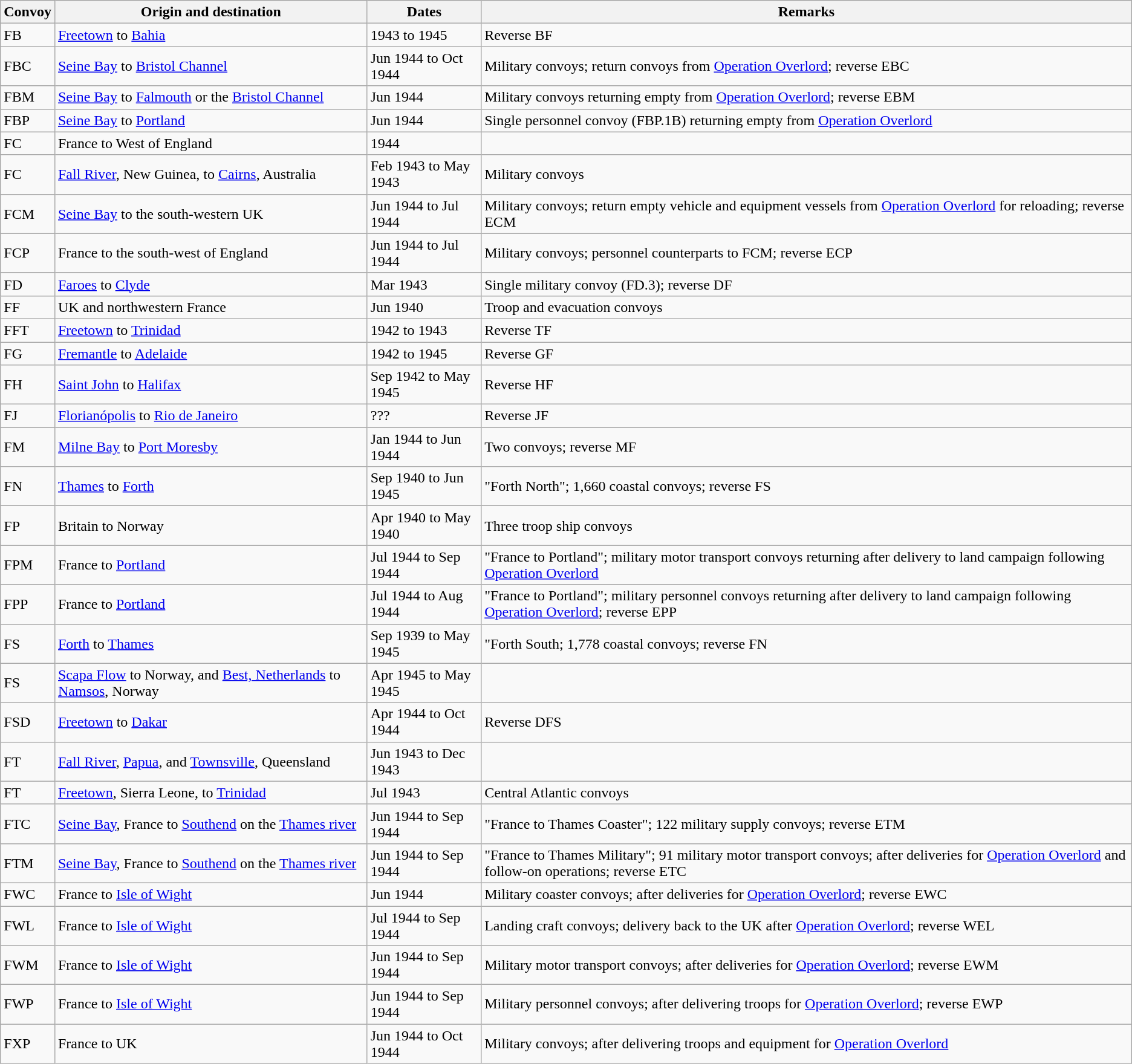<table class="wikitable">
<tr>
<th>Convoy</th>
<th>Origin and destination</th>
<th>Dates</th>
<th>Remarks</th>
</tr>
<tr>
<td>FB</td>
<td><a href='#'>Freetown</a> to <a href='#'>Bahia</a></td>
<td>1943 to 1945</td>
<td>Reverse BF</td>
</tr>
<tr>
<td>FBC</td>
<td><a href='#'>Seine Bay</a> to <a href='#'>Bristol Channel</a></td>
<td>Jun 1944 to Oct 1944</td>
<td>Military convoys; return convoys from <a href='#'>Operation Overlord</a>; reverse EBC</td>
</tr>
<tr>
<td>FBM</td>
<td><a href='#'>Seine Bay</a> to <a href='#'>Falmouth</a> or the <a href='#'>Bristol Channel</a></td>
<td>Jun 1944</td>
<td>Military convoys returning empty from <a href='#'>Operation Overlord</a>; reverse EBM</td>
</tr>
<tr>
<td>FBP</td>
<td><a href='#'>Seine Bay</a> to <a href='#'>Portland</a></td>
<td>Jun 1944</td>
<td>Single personnel convoy (FBP.1B) returning empty from <a href='#'>Operation Overlord</a></td>
</tr>
<tr>
<td>FC</td>
<td>France to West of England</td>
<td>1944</td>
<td></td>
</tr>
<tr>
<td>FC</td>
<td><a href='#'>Fall River</a>, New Guinea, to <a href='#'>Cairns</a>, Australia</td>
<td>Feb 1943 to May 1943</td>
<td>Military convoys</td>
</tr>
<tr>
<td>FCM</td>
<td><a href='#'>Seine Bay</a> to the south-western UK</td>
<td>Jun 1944 to Jul 1944</td>
<td>Military convoys; return empty vehicle and equipment vessels from <a href='#'>Operation Overlord</a> for reloading; reverse ECM</td>
</tr>
<tr>
<td>FCP</td>
<td>France to the south-west of England</td>
<td>Jun 1944 to Jul 1944</td>
<td>Military convoys; personnel counterparts to FCM; reverse ECP</td>
</tr>
<tr>
<td>FD</td>
<td><a href='#'>Faroes</a> to <a href='#'>Clyde</a></td>
<td>Mar 1943</td>
<td>Single military convoy (FD.3); reverse DF</td>
</tr>
<tr>
<td>FF</td>
<td>UK and northwestern France</td>
<td>Jun 1940</td>
<td>Troop and evacuation convoys</td>
</tr>
<tr>
<td>FFT</td>
<td><a href='#'>Freetown</a> to <a href='#'>Trinidad</a></td>
<td>1942 to 1943</td>
<td>Reverse TF</td>
</tr>
<tr>
<td>FG</td>
<td><a href='#'>Fremantle</a> to <a href='#'>Adelaide</a></td>
<td>1942 to 1945</td>
<td>Reverse GF</td>
</tr>
<tr>
<td>FH</td>
<td><a href='#'>Saint John</a> to <a href='#'>Halifax</a></td>
<td>Sep 1942 to May 1945</td>
<td>Reverse HF</td>
</tr>
<tr>
<td>FJ</td>
<td><a href='#'>Florianópolis</a> to <a href='#'>Rio de Janeiro</a></td>
<td>???</td>
<td>Reverse JF</td>
</tr>
<tr>
<td>FM</td>
<td><a href='#'>Milne Bay</a> to <a href='#'>Port Moresby</a></td>
<td>Jan 1944 to Jun 1944</td>
<td>Two convoys; reverse MF</td>
</tr>
<tr>
<td>FN</td>
<td><a href='#'>Thames</a> to <a href='#'>Forth</a></td>
<td>Sep 1940 to Jun 1945</td>
<td>"Forth North"; 1,660 coastal convoys; reverse FS</td>
</tr>
<tr>
<td>FP</td>
<td>Britain to Norway</td>
<td>Apr 1940 to May 1940</td>
<td>Three troop ship convoys</td>
</tr>
<tr>
<td>FPM</td>
<td>France to <a href='#'>Portland</a></td>
<td>Jul 1944 to Sep 1944</td>
<td>"France to Portland"; military motor transport convoys returning after delivery to land campaign following <a href='#'>Operation Overlord</a></td>
</tr>
<tr>
<td>FPP</td>
<td>France to <a href='#'>Portland</a></td>
<td>Jul 1944 to Aug 1944</td>
<td>"France to Portland"; military personnel convoys returning after delivery to land campaign following <a href='#'>Operation Overlord</a>; reverse EPP</td>
</tr>
<tr>
<td>FS</td>
<td><a href='#'>Forth</a> to <a href='#'>Thames</a></td>
<td>Sep 1939 to May 1945</td>
<td>"Forth South; 1,778 coastal convoys; reverse FN</td>
</tr>
<tr>
<td>FS</td>
<td><a href='#'>Scapa Flow</a> to Norway, and <a href='#'>Best, Netherlands</a> to <a href='#'>Namsos</a>, Norway</td>
<td>Apr 1945 to May 1945</td>
<td></td>
</tr>
<tr>
<td>FSD</td>
<td><a href='#'>Freetown</a> to <a href='#'>Dakar</a></td>
<td>Apr 1944 to Oct 1944</td>
<td>Reverse DFS</td>
</tr>
<tr>
<td>FT</td>
<td><a href='#'>Fall River</a>, <a href='#'>Papua</a>, and <a href='#'>Townsville</a>, Queensland</td>
<td>Jun 1943 to Dec 1943</td>
<td></td>
</tr>
<tr>
<td>FT</td>
<td><a href='#'>Freetown</a>, Sierra Leone, to <a href='#'>Trinidad</a></td>
<td>Jul 1943</td>
<td>Central Atlantic convoys</td>
</tr>
<tr>
<td>FTC</td>
<td><a href='#'>Seine Bay</a>, France to <a href='#'>Southend</a> on the <a href='#'>Thames river</a></td>
<td>Jun 1944 to Sep 1944</td>
<td>"France to Thames Coaster"; 122 military supply convoys; reverse ETM</td>
</tr>
<tr>
<td>FTM</td>
<td><a href='#'>Seine Bay</a>, France to <a href='#'>Southend</a> on the <a href='#'>Thames river</a></td>
<td>Jun 1944 to Sep 1944</td>
<td>"France to Thames Military"; 91 military motor transport convoys; after deliveries for <a href='#'>Operation Overlord</a> and follow-on operations; reverse ETC</td>
</tr>
<tr>
<td>FWC</td>
<td>France to <a href='#'>Isle of Wight</a></td>
<td>Jun 1944</td>
<td>Military coaster convoys; after deliveries for <a href='#'>Operation Overlord</a>; reverse EWC</td>
</tr>
<tr>
<td>FWL</td>
<td>France to <a href='#'>Isle of Wight</a></td>
<td>Jul 1944 to Sep 1944</td>
<td>Landing craft convoys; delivery back to the UK after <a href='#'>Operation Overlord</a>; reverse WEL</td>
</tr>
<tr>
<td>FWM</td>
<td>France to <a href='#'>Isle of Wight</a></td>
<td>Jun 1944 to Sep 1944</td>
<td>Military motor transport convoys; after deliveries for <a href='#'>Operation Overlord</a>; reverse EWM</td>
</tr>
<tr>
<td>FWP</td>
<td>France to <a href='#'>Isle of Wight</a></td>
<td>Jun 1944 to Sep 1944</td>
<td>Military personnel convoys; after delivering troops for <a href='#'>Operation Overlord</a>; reverse EWP</td>
</tr>
<tr>
<td>FXP</td>
<td>France to UK</td>
<td>Jun 1944 to Oct 1944</td>
<td>Military convoys; after delivering troops and equipment for <a href='#'>Operation Overlord</a></td>
</tr>
</table>
